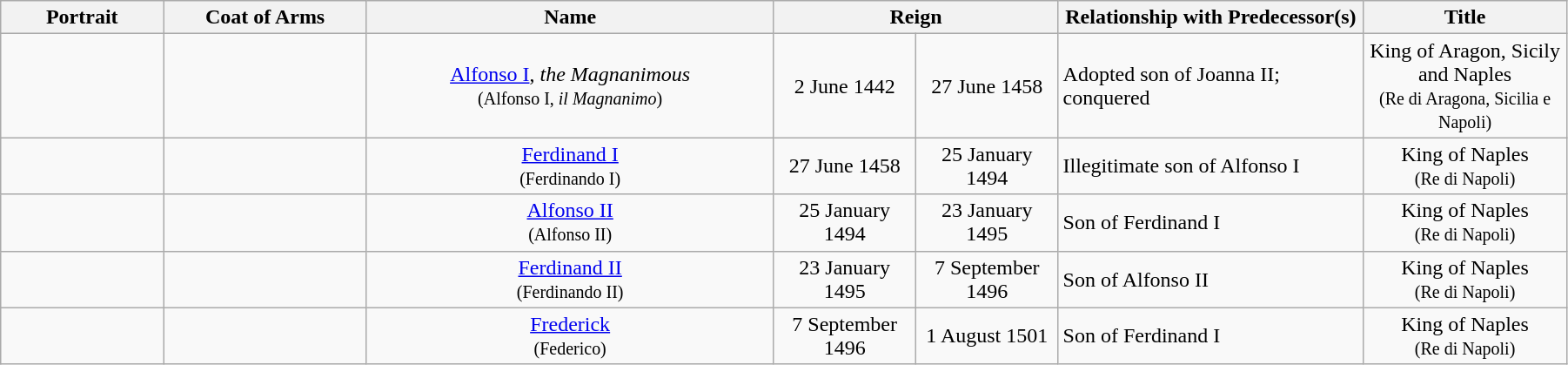<table width=95% class="wikitable">
<tr>
<th width=8%>Portrait</th>
<th width=10%>Coat of Arms</th>
<th width=20%>Name</th>
<th colspan=2 width=14%>Reign</th>
<th width=15%>Relationship with Predecessor(s)</th>
<th width=10%>Title</th>
</tr>
<tr>
<td align="center"></td>
<td align="center"></td>
<td align="center"><a href='#'>Alfonso I</a>, <em>the Magnanimous</em><br><small>(Alfonso I, <em>il Magnanimo</em>)</small></td>
<td align="center">2 June 1442</td>
<td align="center">27 June 1458</td>
<td>Adopted son of Joanna II; conquered</td>
<td align="center">King of Aragon, Sicily and Naples<br><small>(Re di Aragona, Sicilia e Napoli)</small></td>
</tr>
<tr>
<td align="center"></td>
<td align="center"></td>
<td align="center"><a href='#'>Ferdinand I</a><br><small>(Ferdinando I)</small></td>
<td align="center">27 June 1458</td>
<td align="center">25 January 1494</td>
<td>Illegitimate son of Alfonso I</td>
<td align="center">King of Naples<br><small>(Re di Napoli)</small></td>
</tr>
<tr>
<td align="center"></td>
<td align="center"></td>
<td align="center"><a href='#'>Alfonso II</a><br><small>(Alfonso II)</small></td>
<td align="center">25 January 1494</td>
<td align="center">23 January 1495</td>
<td>Son of Ferdinand I</td>
<td align="center">King of Naples<br><small>(Re di Napoli)</small></td>
</tr>
<tr>
<td align="center"></td>
<td align="center"></td>
<td align="center"><a href='#'>Ferdinand II</a><br><small>(Ferdinando II)</small></td>
<td align="center">23 January 1495</td>
<td align="center">7 September 1496</td>
<td>Son of Alfonso II</td>
<td align="center">King of Naples<br><small>(Re di Napoli)</small></td>
</tr>
<tr>
<td align="center"></td>
<td align="center"></td>
<td align="center"><a href='#'>Frederick</a><br><small>(Federico)</small></td>
<td align="center">7 September 1496</td>
<td align="center">1 August 1501</td>
<td>Son of Ferdinand I</td>
<td align="center">King of Naples<br><small>(Re di Napoli)</small></td>
</tr>
</table>
